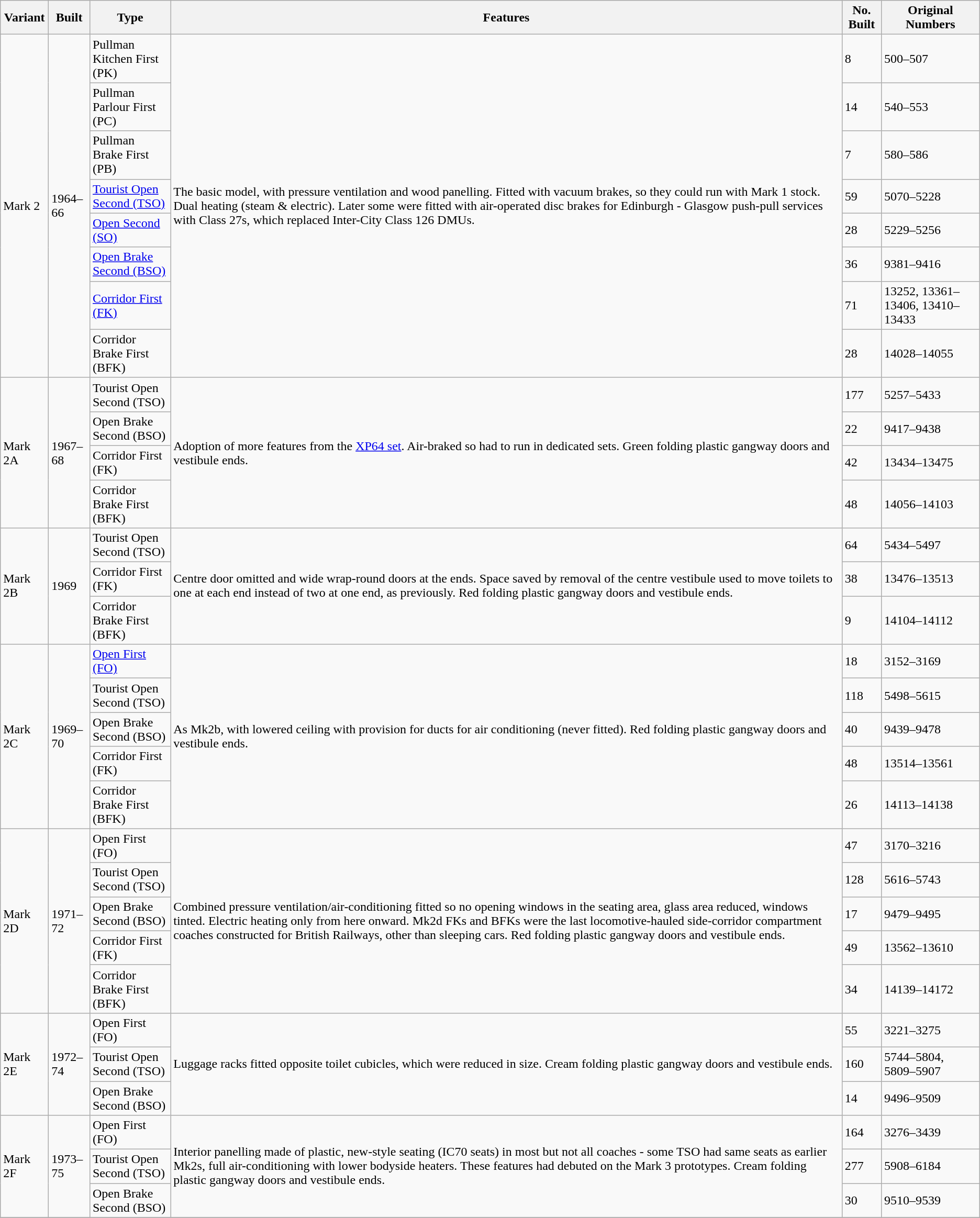<table class="wikitable">
<tr>
<th>Variant</th>
<th>Built</th>
<th>Type</th>
<th>Features</th>
<th>No. Built</th>
<th>Original Numbers</th>
</tr>
<tr>
<td rowspan="8">Mark 2</td>
<td rowspan="8">1964–66</td>
<td>Pullman Kitchen First (PK)</td>
<td rowspan="8">The basic model, with pressure ventilation and wood panelling. Fitted with vacuum brakes, so they could run with Mark 1 stock. Dual heating (steam & electric).  Later some were fitted with air-operated disc brakes for Edinburgh - Glasgow push-pull services with Class 27s, which replaced Inter-City Class 126 DMUs.</td>
<td>8</td>
<td>500–507</td>
</tr>
<tr>
<td>Pullman Parlour First (PC)</td>
<td>14</td>
<td>540–553</td>
</tr>
<tr>
<td>Pullman Brake First (PB)</td>
<td>7</td>
<td>580–586</td>
</tr>
<tr>
<td><a href='#'>Tourist Open Second (TSO)</a></td>
<td>59</td>
<td>5070–5228</td>
</tr>
<tr>
<td><a href='#'>Open Second (SO)</a></td>
<td>28</td>
<td>5229–5256</td>
</tr>
<tr>
<td><a href='#'>Open Brake Second (BSO)</a></td>
<td>36</td>
<td>9381–9416</td>
</tr>
<tr>
<td><a href='#'>Corridor First (FK)</a></td>
<td>71</td>
<td>13252, 13361–13406, 13410–13433</td>
</tr>
<tr>
<td>Corridor Brake First (BFK)</td>
<td>28</td>
<td>14028–14055</td>
</tr>
<tr>
<td rowspan="4">Mark 2A</td>
<td rowspan="4">1967–68</td>
<td>Tourist Open Second (TSO)</td>
<td rowspan="4">Adoption of more features from the <a href='#'>XP64 set</a>. Air-braked so had to run in dedicated sets. Green folding plastic gangway doors and vestibule ends.</td>
<td>177</td>
<td>5257–5433</td>
</tr>
<tr>
<td>Open Brake Second (BSO)</td>
<td>22</td>
<td>9417–9438</td>
</tr>
<tr>
<td>Corridor First (FK)</td>
<td>42</td>
<td>13434–13475</td>
</tr>
<tr>
<td>Corridor Brake First (BFK)</td>
<td>48</td>
<td>14056–14103</td>
</tr>
<tr>
<td rowspan="3">Mark 2B</td>
<td rowspan="3">1969</td>
<td>Tourist Open Second (TSO)</td>
<td rowspan="3">Centre door omitted and wide wrap-round doors at the ends. Space saved by removal of the centre vestibule used to move toilets to one at each end instead of two at one end, as previously. Red folding plastic gangway doors and vestibule ends.</td>
<td>64</td>
<td>5434–5497</td>
</tr>
<tr>
<td>Corridor First (FK)</td>
<td>38</td>
<td>13476–13513</td>
</tr>
<tr>
<td>Corridor Brake First (BFK)</td>
<td>9</td>
<td>14104–14112</td>
</tr>
<tr>
<td rowspan="5">Mark 2C</td>
<td rowspan="5">1969–70</td>
<td><a href='#'>Open First (FO)</a></td>
<td rowspan="5">As Mk2b, with lowered ceiling with provision for ducts for air conditioning (never fitted). Red folding plastic gangway doors and vestibule ends.</td>
<td>18</td>
<td>3152–3169</td>
</tr>
<tr>
<td>Tourist Open Second (TSO)</td>
<td>118</td>
<td>5498–5615</td>
</tr>
<tr>
<td>Open Brake Second (BSO)</td>
<td>40</td>
<td>9439–9478</td>
</tr>
<tr>
<td>Corridor First (FK)</td>
<td>48</td>
<td>13514–13561</td>
</tr>
<tr>
<td>Corridor Brake First (BFK)</td>
<td>26</td>
<td>14113–14138</td>
</tr>
<tr>
<td rowspan="5">Mark 2D</td>
<td rowspan="5">1971–72</td>
<td>Open First (FO)</td>
<td rowspan="5">Combined pressure ventilation/air-conditioning fitted so no opening windows in the seating area, glass area reduced, windows tinted. Electric heating only from here onward. Mk2d FKs and BFKs were the last locomotive-hauled side-corridor compartment coaches constructed for British Railways, other than sleeping cars. Red folding plastic gangway doors and vestibule ends.</td>
<td>47</td>
<td>3170–3216</td>
</tr>
<tr>
<td>Tourist Open Second (TSO)</td>
<td>128</td>
<td>5616–5743</td>
</tr>
<tr>
<td>Open Brake Second (BSO)</td>
<td>17</td>
<td>9479–9495</td>
</tr>
<tr>
<td>Corridor First (FK)</td>
<td>49</td>
<td>13562–13610</td>
</tr>
<tr>
<td>Corridor Brake First (BFK)</td>
<td>34</td>
<td>14139–14172</td>
</tr>
<tr>
<td rowspan="3">Mark 2E</td>
<td rowspan="3">1972–74</td>
<td>Open First (FO)</td>
<td rowspan="3">Luggage racks fitted opposite toilet cubicles, which were reduced in size. Cream folding plastic gangway doors and vestibule ends.</td>
<td>55</td>
<td>3221–3275</td>
</tr>
<tr>
<td>Tourist Open Second (TSO)</td>
<td>160</td>
<td>5744–5804, 5809–5907</td>
</tr>
<tr>
<td>Open Brake Second (BSO)</td>
<td>14</td>
<td>9496–9509</td>
</tr>
<tr>
<td rowspan="3">Mark 2F</td>
<td rowspan="3">1973–75</td>
<td>Open First (FO)</td>
<td rowspan="3">Interior panelling made of plastic, new-style seating (IC70 seats) in most but not all coaches - some TSO had same seats as earlier Mk2s,  full air-conditioning with lower bodyside heaters. These features had debuted on the Mark 3 prototypes. Cream folding plastic gangway doors and vestibule ends.</td>
<td>164</td>
<td>3276–3439</td>
</tr>
<tr>
<td>Tourist Open Second (TSO)</td>
<td>277</td>
<td>5908–6184</td>
</tr>
<tr>
<td>Open Brake Second (BSO)</td>
<td>30</td>
<td>9510–9539</td>
</tr>
<tr>
</tr>
</table>
